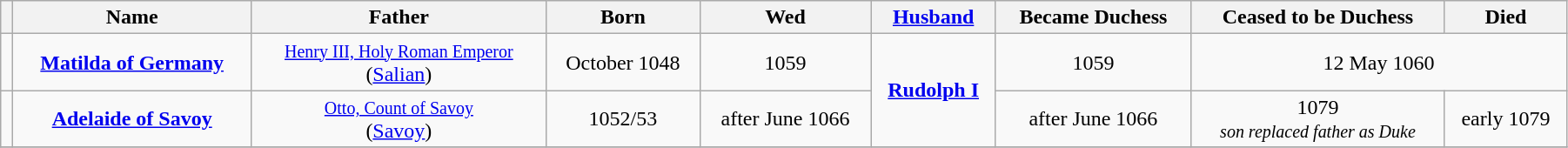<table width=95% class="wikitable" style="text-align:center">
<tr>
<th></th>
<th>Name</th>
<th>Father</th>
<th>Born</th>
<th>Wed</th>
<th><a href='#'>Husband</a></th>
<th>Became Duchess</th>
<th>Ceased to be Duchess</th>
<th>Died</th>
</tr>
<tr>
<td align="center"></td>
<td align="center"><strong><a href='#'>Matilda of Germany</a></strong></td>
<td align="center"><small><a href='#'>Henry III, Holy Roman Emperor</a></small><br>(<a href='#'>Salian</a>)</td>
<td align="center">October 1048</td>
<td>1059</td>
<td align="center" rowspan="2"><strong><a href='#'>Rudolph I</a></strong></td>
<td>1059</td>
<td colspan="2">12 May 1060</td>
</tr>
<tr>
<td align="center"></td>
<td align="center"><strong><a href='#'>Adelaide of Savoy</a></strong></td>
<td align="center"><small><a href='#'>Otto, Count of Savoy</a></small><br>(<a href='#'>Savoy</a>)</td>
<td>1052/53</td>
<td>after June 1066</td>
<td>after June 1066</td>
<td align="center">1079<br><small><em>son replaced father as Duke</em></small></td>
<td align="center">early 1079</td>
</tr>
<tr>
</tr>
</table>
